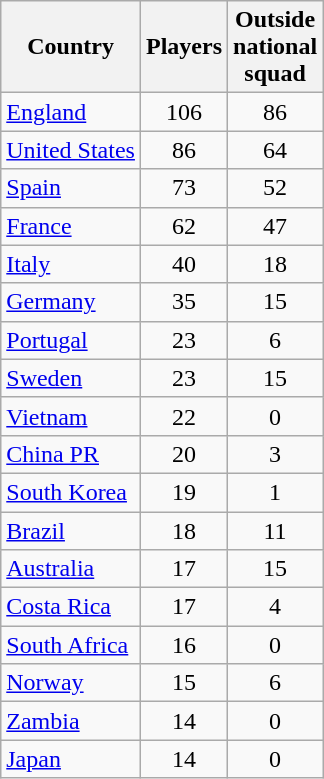<table class="wikitable sortable">
<tr>
<th>Country</th>
<th>Players</th>
<th>Outside<br>national<br>squad</th>
</tr>
<tr>
<td> <a href='#'>England</a></td>
<td style="text-align:center">106</td>
<td style="text-align:center">86</td>
</tr>
<tr>
<td> <a href='#'>United States</a></td>
<td style="text-align:center">86</td>
<td style="text-align:center">64</td>
</tr>
<tr>
<td> <a href='#'>Spain</a></td>
<td style="text-align:center">73</td>
<td style="text-align:center">52</td>
</tr>
<tr>
<td> <a href='#'>France</a></td>
<td style="text-align:center">62</td>
<td style="text-align:center">47</td>
</tr>
<tr>
<td> <a href='#'>Italy</a></td>
<td style="text-align:center">40</td>
<td style="text-align:center">18</td>
</tr>
<tr>
<td> <a href='#'>Germany</a></td>
<td style="text-align:center">35</td>
<td style="text-align:center">15</td>
</tr>
<tr>
<td> <a href='#'>Portugal</a></td>
<td style="text-align:center">23</td>
<td style="text-align:center">6</td>
</tr>
<tr>
<td> <a href='#'>Sweden</a></td>
<td style="text-align:center">23</td>
<td style="text-align:center">15</td>
</tr>
<tr>
<td> <a href='#'>Vietnam</a></td>
<td style="text-align:center">22</td>
<td style="text-align:center">0</td>
</tr>
<tr>
<td> <a href='#'>China PR</a></td>
<td style="text-align:center">20</td>
<td style="text-align:center">3</td>
</tr>
<tr>
<td> <a href='#'>South Korea</a></td>
<td style="text-align:center">19</td>
<td style="text-align:center">1</td>
</tr>
<tr>
<td> <a href='#'>Brazil</a></td>
<td style="text-align:center">18</td>
<td style="text-align:center">11</td>
</tr>
<tr>
<td> <a href='#'>Australia</a></td>
<td style="text-align:center">17</td>
<td style="text-align:center">15</td>
</tr>
<tr>
<td> <a href='#'>Costa Rica</a></td>
<td style="text-align:center">17</td>
<td style="text-align:center">4</td>
</tr>
<tr>
<td> <a href='#'>South Africa</a></td>
<td style="text-align:center">16</td>
<td style="text-align:center">0</td>
</tr>
<tr>
<td> <a href='#'>Norway</a></td>
<td style="text-align:center">15</td>
<td style="text-align:center">6</td>
</tr>
<tr>
<td> <a href='#'>Zambia</a></td>
<td style="text-align:center">14</td>
<td style="text-align:center">0</td>
</tr>
<tr>
<td> <a href='#'>Japan</a></td>
<td style="text-align:center">14</td>
<td style="text-align:center">0</td>
</tr>
</table>
